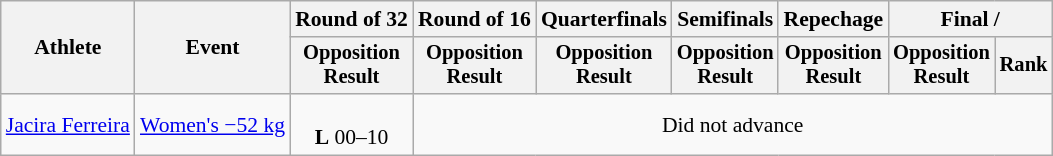<table class="wikitable" style="font-size:90%">
<tr>
<th rowspan="2">Athlete</th>
<th rowspan="2">Event</th>
<th>Round of 32</th>
<th>Round of 16</th>
<th>Quarterfinals</th>
<th>Semifinals</th>
<th>Repechage</th>
<th colspan=2>Final / </th>
</tr>
<tr style="font-size:95%">
<th>Opposition<br>Result</th>
<th>Opposition<br>Result</th>
<th>Opposition<br>Result</th>
<th>Opposition<br>Result</th>
<th>Opposition<br>Result</th>
<th>Opposition<br>Result</th>
<th>Rank</th>
</tr>
<tr align=center>
<td align=left><a href='#'>Jacira Ferreira</a></td>
<td align=left><a href='#'>Women's −52 kg</a></td>
<td><br><strong>L</strong> 00–10</td>
<td colspan=6>Did not advance</td>
</tr>
</table>
